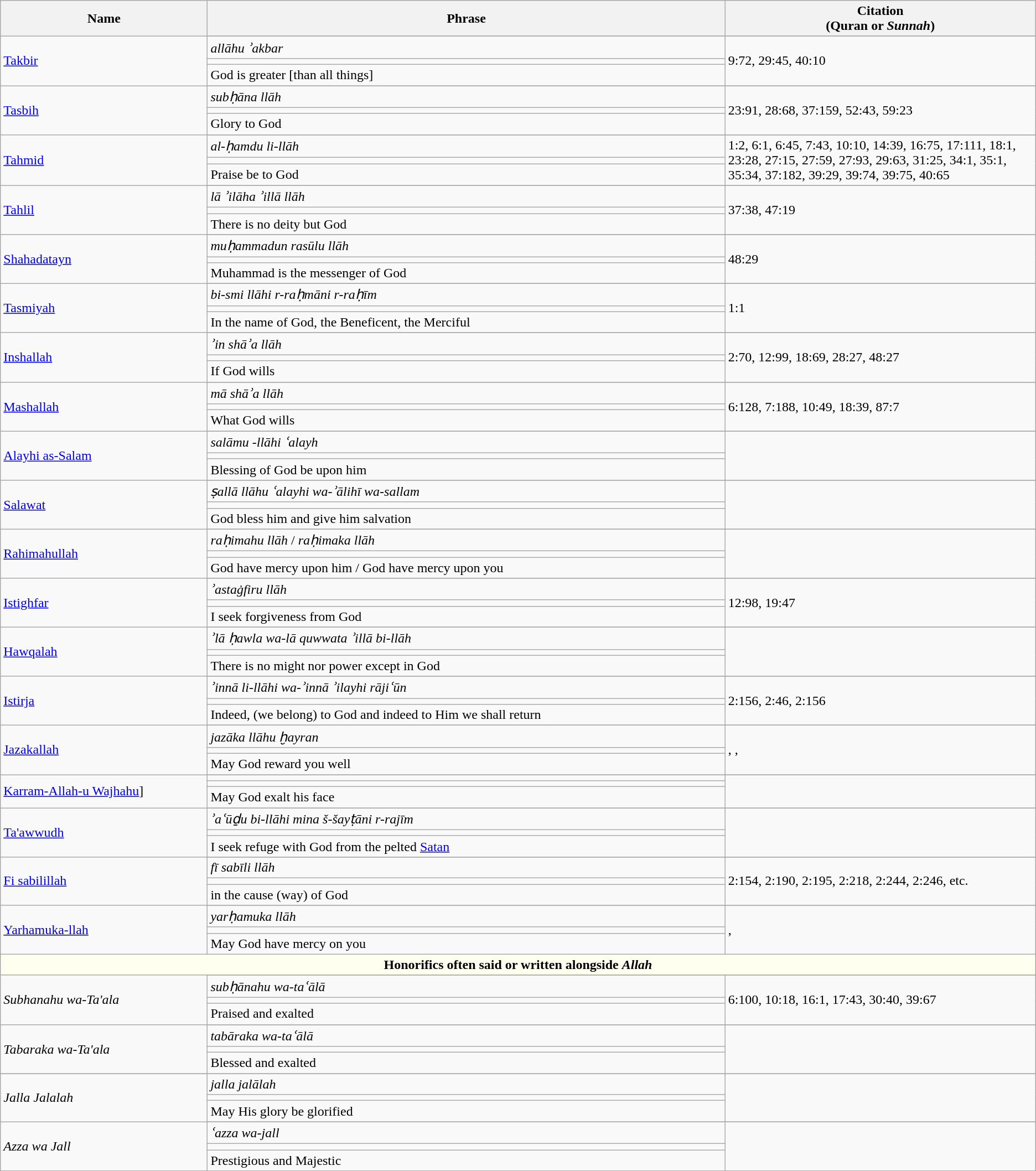<table class="wikitable">
<tr>
<th>Name</th>
<th style="width:50%;">Phrase</th>
<th style="width:30%;">Citation <br>(Quran or <em>Sunnah</em>)</th>
</tr>
<tr>
<td rowspan="4"><a href='#'>Takbir</a><br></td>
</tr>
<tr>
<td><em>allāhu ʾakbar</em></td>
<td rowspan="3">9:72, 29:45, 40:10</td>
</tr>
<tr>
<td></td>
</tr>
<tr>
<td>God is greater [than all things]</td>
</tr>
<tr>
<td rowspan="4"><a href='#'>Tasbih</a><br></td>
</tr>
<tr>
<td><em>subḥāna llāh</em></td>
<td rowspan="3">23:91, 28:68, 37:159, 52:43, 59:23</td>
</tr>
<tr>
<td></td>
</tr>
<tr>
<td>Glory to God</td>
</tr>
<tr>
<td rowspan="4"><a href='#'>Tahmid</a><br></td>
</tr>
<tr>
<td><em>al-ḥamdu li-llāh</em></td>
<td rowspan="3">1:2, 6:1, 6:45, 7:43, 10:10, 14:39, 16:75, 17:111, 18:1, 23:28, 27:15, 27:59, 27:93, 29:63, 31:25, 34:1, 35:1, 35:34, 37:182, 39:29, 39:74, 39:75, 40:65</td>
</tr>
<tr>
<td></td>
</tr>
<tr>
<td>Praise be to God</td>
</tr>
<tr>
<td rowspan="4"><a href='#'>Tahlil</a><br></td>
</tr>
<tr>
<td><em>lā ʾilāha ʾillā llāh</em></td>
<td rowspan="3">37:38, 47:19</td>
</tr>
<tr>
<td></td>
</tr>
<tr>
<td>There is no deity but God</td>
</tr>
<tr>
<td rowspan="4"><a href='#'>Shahadatayn</a><br></td>
</tr>
<tr>
<td><em>muḥammadun rasūlu llāh</em></td>
<td rowspan="3">48:29</td>
</tr>
<tr>
<td></td>
</tr>
<tr>
<td>Muhammad is the messenger of God</td>
</tr>
<tr>
<td rowspan="4"><a href='#'>Tasmiyah</a><br></td>
</tr>
<tr>
<td><em>bi-smi llāhi r-raḥmāni r-raḥīm</em></td>
<td rowspan="3">1:1</td>
</tr>
<tr>
<td> </td>
</tr>
<tr>
<td>In the name of God, the Beneficent, the Merciful</td>
</tr>
<tr>
<td rowspan="4"><a href='#'>Inshallah</a><br></td>
</tr>
<tr>
<td><em>ʾin shāʾa llāh</em></td>
<td rowspan="3">2:70, 12:99, 18:69, 28:27, 48:27</td>
</tr>
<tr>
<td></td>
</tr>
<tr>
<td>If God wills</td>
</tr>
<tr>
<td rowspan="4"><a href='#'>Mashallah</a><br></td>
</tr>
<tr>
<td><em>mā shāʾa llāh</em></td>
<td rowspan="3">6:128, 7:188, 10:49, 18:39, 87:7</td>
</tr>
<tr>
<td></td>
</tr>
<tr>
<td>What God wills</td>
</tr>
<tr>
<td rowspan="4"><a href='#'>Alayhi as-Salam</a><br></td>
</tr>
<tr>
<td><em>salāmu -llāhi ʿalayh</em></td>
<td rowspan="3"></td>
</tr>
<tr>
<td> </td>
</tr>
<tr>
<td>Blessing of God be upon him</td>
</tr>
<tr>
<td rowspan="4"><a href='#'>Salawat</a><br></td>
</tr>
<tr>
<td><em>ṣallā llāhu ʿalayhi wa-ʾālihī wa-sallam</em></td>
<td rowspan="3"></td>
</tr>
<tr>
<td> </td>
</tr>
<tr>
<td>God bless him and give him salvation</td>
</tr>
<tr>
<td rowspan="4"><a href='#'>Rahimahullah</a><br></td>
</tr>
<tr>
<td><em>raḥimahu llāh</em> / <em>raḥimaka llāh</em></td>
<td rowspan="3"></td>
</tr>
<tr>
<td></td>
</tr>
<tr>
<td>God have mercy upon him / God have mercy upon you</td>
</tr>
<tr>
<td rowspan="4"><a href='#'>Istighfar</a><br></td>
</tr>
<tr>
<td><em>ʾastaġfiru llāh</em></td>
<td rowspan="3">12:98, 19:47</td>
</tr>
<tr>
<td></td>
</tr>
<tr>
<td>I seek forgiveness from God</td>
</tr>
<tr>
<td rowspan="4"><a href='#'>Hawqalah</a><br></td>
</tr>
<tr>
<td><em>ʾlā ḥawla wa-lā quwwata ʾillā bi-llāh</em></td>
<td rowspan="3"></td>
</tr>
<tr>
<td></td>
</tr>
<tr>
<td>There is no might nor power except in God</td>
</tr>
<tr>
<td rowspan="4"><a href='#'>Istirja</a><br></td>
</tr>
<tr>
<td><em>ʾinnā li-llāhi wa-ʾinnā ʾilayhi rājiʿūn</em></td>
<td rowspan="3">2:156, 2:46, 2:156</td>
</tr>
<tr>
<td></td>
</tr>
<tr>
<td>Indeed, (we belong) to God and indeed to Him we shall return</td>
</tr>
<tr>
<td rowspan="4"><a href='#'>Jazakallah</a><br></td>
</tr>
<tr>
<td><em>jazāka llāhu ḫayran</em></td>
<td rowspan="3">, , </td>
</tr>
<tr>
<td></td>
</tr>
<tr>
<td>May God reward you well</td>
</tr>
<tr>
<td rowspan="4"><a href='#'>Karram-Allah-u Wajhahu</a>]<br></td>
</tr>
<tr>
<td></td>
<td rowspan="3"></td>
</tr>
<tr>
<td></td>
</tr>
<tr>
<td>May God exalt his face</td>
</tr>
<tr>
<td rowspan="4"><a href='#'>Ta'awwudh</a><br></td>
</tr>
<tr>
<td><em>ʾaʿūḏu bi-llāhi mina š-šayṭāni r-rajīm</em></td>
<td rowspan="3"></td>
</tr>
<tr>
<td></td>
</tr>
<tr>
<td>I seek refuge with God from the pelted <a href='#'>Satan</a></td>
</tr>
<tr>
<td rowspan="4"><a href='#'>Fi sabilillah</a></td>
</tr>
<tr>
<td><em>fī sabīli llāh</em></td>
<td rowspan="3">2:154, 2:190, 2:195, 2:218, 2:244, 2:246, etc.</td>
</tr>
<tr>
<td></td>
</tr>
<tr>
<td>in the cause (way) of God</td>
</tr>
<tr>
<td rowspan="4"><a href='#'>Yarhamuka-llah</a></td>
</tr>
<tr>
<td><em>yarḥamuka llāh</em></td>
<td rowspan="3">, </td>
</tr>
<tr>
<td></td>
</tr>
<tr>
<td>May God have mercy on you</td>
</tr>
<tr>
<th style="background:Ivory;" colspan="3">Honorifics often said or written alongside <em>Allah</em></th>
</tr>
<tr>
<td rowspan="4"><em>Subhanahu wa-Ta'ala</em></td>
</tr>
<tr>
<td><em>subḥānahu wa-taʿālā</em></td>
<td rowspan="3">6:100, 10:18, 16:1, 17:43, 30:40, 39:67</td>
</tr>
<tr>
<td></td>
</tr>
<tr>
<td>Praised and exalted</td>
</tr>
<tr>
<td rowspan="4"><em>Tabaraka wa-Ta'ala</em></td>
</tr>
<tr>
<td><em>tabāraka wa-taʿālā</em></td>
<td rowspan="3"></td>
</tr>
<tr>
<td></td>
</tr>
<tr>
<td>Blessed and exalted</td>
</tr>
<tr>
</tr>
<tr>
<td rowspan="4"><em>Jalla Jalalah</em></td>
</tr>
<tr>
<td><em>jalla jalālah</em></td>
<td rowspan="3"></td>
</tr>
<tr>
<td></td>
</tr>
<tr>
<td>May His glory be glorified</td>
</tr>
<tr>
<td rowspan="4"><em>Azza wa Jall</em></td>
</tr>
<tr>
<td><em>ʿazza wa-jall</em></td>
<td rowspan="3"></td>
</tr>
<tr>
<td></td>
</tr>
<tr>
<td>Prestigious and Majestic</td>
</tr>
</table>
